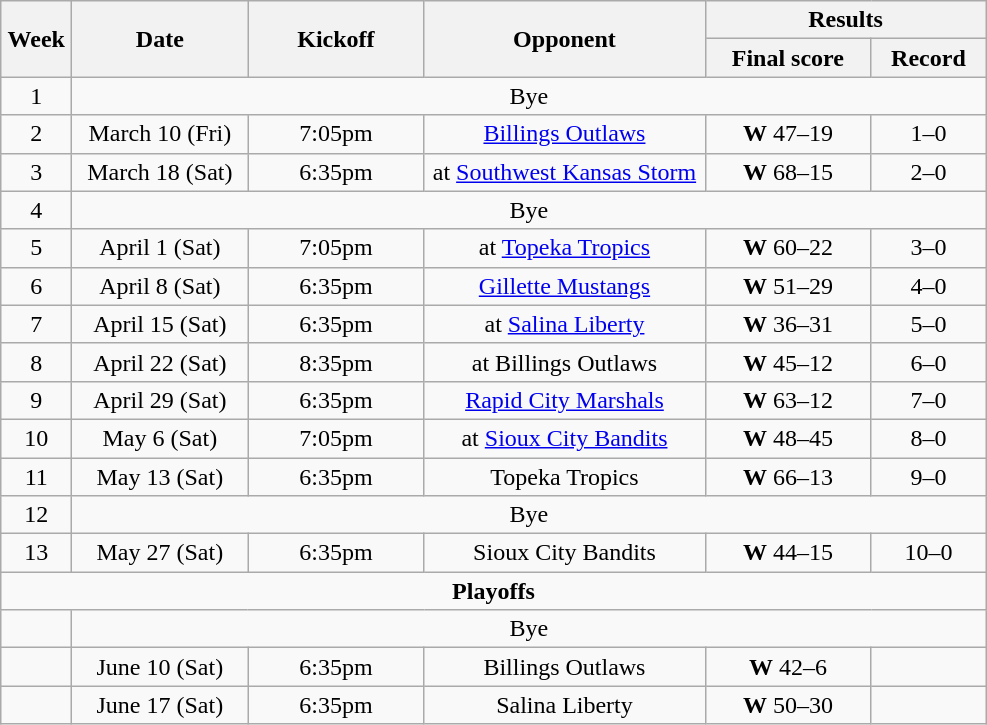<table class="wikitable" style="text-align:center">
<tr>
<th rowspan="2" width="40">Week</th>
<th rowspan="2" width="110">Date</th>
<th rowspan="2" width="110">Kickoff</th>
<th rowspan="2" width="180">Opponent</th>
<th colspan="2" width="180">Results</th>
</tr>
<tr>
<th>Final score</th>
<th>Record</th>
</tr>
<tr>
<td>1</td>
<td colspan=5>Bye</td>
</tr>
<tr>
<td>2</td>
<td>March 10 (Fri)</td>
<td>7:05pm</td>
<td><a href='#'>Billings Outlaws</a></td>
<td><strong>W</strong> 47–19</td>
<td>1–0</td>
</tr>
<tr>
<td>3</td>
<td>March 18 (Sat)</td>
<td>6:35pm</td>
<td>at <a href='#'>Southwest Kansas Storm</a></td>
<td><strong>W</strong> 68–15</td>
<td>2–0</td>
</tr>
<tr>
<td>4</td>
<td colspan=5>Bye</td>
</tr>
<tr>
<td>5</td>
<td>April 1 (Sat)</td>
<td>7:05pm</td>
<td>at <a href='#'>Topeka Tropics</a></td>
<td><strong>W</strong> 60–22</td>
<td>3–0</td>
</tr>
<tr>
<td>6</td>
<td>April 8 (Sat)</td>
<td>6:35pm</td>
<td><a href='#'>Gillette Mustangs</a></td>
<td><strong>W</strong> 51–29</td>
<td>4–0</td>
</tr>
<tr>
<td>7</td>
<td>April 15 (Sat)</td>
<td>6:35pm</td>
<td>at <a href='#'>Salina Liberty</a></td>
<td><strong>W</strong> 36–31</td>
<td>5–0</td>
</tr>
<tr>
<td>8</td>
<td>April 22 (Sat)</td>
<td>8:35pm</td>
<td>at Billings Outlaws</td>
<td><strong>W</strong> 45–12</td>
<td>6–0</td>
</tr>
<tr>
<td>9</td>
<td>April 29 (Sat)</td>
<td>6:35pm</td>
<td><a href='#'>Rapid City Marshals</a></td>
<td><strong>W</strong> 63–12</td>
<td>7–0</td>
</tr>
<tr>
<td>10</td>
<td>May 6 (Sat)</td>
<td>7:05pm</td>
<td>at <a href='#'>Sioux City Bandits</a></td>
<td><strong>W</strong> 48–45</td>
<td>8–0</td>
</tr>
<tr>
<td>11</td>
<td>May 13 (Sat)</td>
<td>6:35pm</td>
<td>Topeka Tropics</td>
<td><strong>W</strong> 66–13</td>
<td>9–0</td>
</tr>
<tr>
<td>12</td>
<td colspan=5>Bye</td>
</tr>
<tr>
<td>13</td>
<td>May 27 (Sat)</td>
<td>6:35pm</td>
<td>Sioux City Bandits</td>
<td><strong>W</strong> 44–15</td>
<td>10–0</td>
</tr>
<tr>
<td colspan="6"><strong>Playoffs</strong></td>
</tr>
<tr>
<td></td>
<td colspan=5>Bye</td>
</tr>
<tr>
<td></td>
<td>June 10 (Sat)</td>
<td>6:35pm</td>
<td>Billings Outlaws</td>
<td><strong>W</strong> 42–6</td>
<td></td>
</tr>
<tr>
<td></td>
<td>June 17 (Sat)</td>
<td>6:35pm</td>
<td>Salina Liberty</td>
<td><strong>W</strong> 50–30</td>
<td></td>
</tr>
</table>
